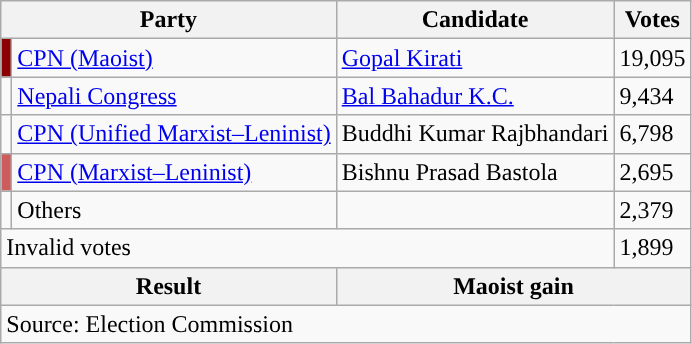<table class="wikitable">
<tr>
<th colspan="2">Party</th>
<th>Candidate</th>
<th>Votes</th>
</tr>
<tr>
<td style="background-color:darkred"></td>
<td><a href='#'>CPN (Maoist)</a></td>
<td><a href='#'>Gopal Kirati</a></td>
<td>19,095</td>
</tr>
<tr>
<td style="background-color:"></td>
<td><a href='#'>Nepali Congress</a></td>
<td><a href='#'>Bal Bahadur K.C.</a></td>
<td>9,434</td>
</tr>
<tr>
<td style="background-color:"></td>
<td><a href='#'>CPN (Unified Marxist–Leninist)</a></td>
<td>Buddhi Kumar Rajbhandari</td>
<td>6,798</td>
</tr>
<tr>
<td style="background-color:indianred"></td>
<td><a href='#'>CPN (Marxist–Leninist)</a></td>
<td>Bishnu Prasad Bastola</td>
<td>2,695</td>
</tr>
<tr>
<td></td>
<td>Others</td>
<td></td>
<td>2,379</td>
</tr>
<tr>
<td colspan="3">Invalid votes</td>
<td>1,899</td>
</tr>
<tr>
<th colspan="2">Result</th>
<th colspan="2">Maoist gain</th>
</tr>
<tr>
<td colspan="4">Source: Election Commission</td>
</tr>
</table>
